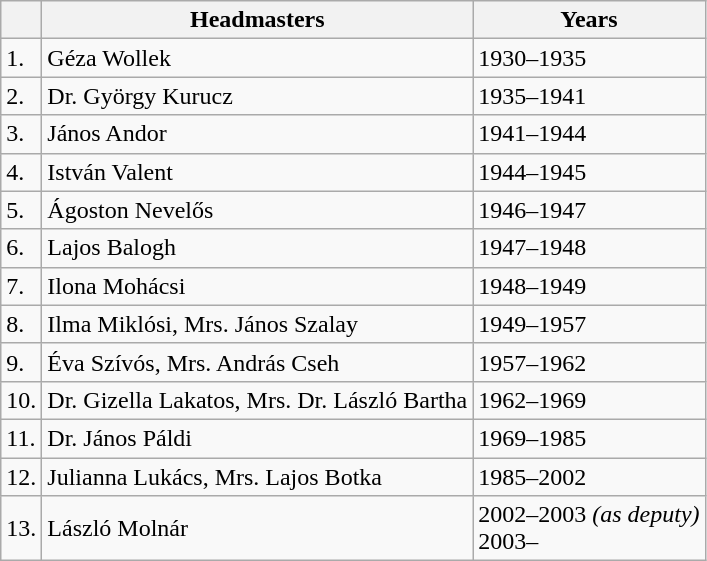<table class="wikitable">
<tr>
<th></th>
<th>Headmasters</th>
<th>Years</th>
</tr>
<tr>
<td>1.</td>
<td>Géza Wollek</td>
<td>1930–1935</td>
</tr>
<tr>
<td>2.</td>
<td>Dr. György Kurucz</td>
<td>1935–1941</td>
</tr>
<tr>
<td>3.</td>
<td>János Andor</td>
<td>1941–1944</td>
</tr>
<tr>
<td>4.</td>
<td>István Valent</td>
<td>1944–1945</td>
</tr>
<tr>
<td>5.</td>
<td>Ágoston Nevelős</td>
<td>1946–1947</td>
</tr>
<tr>
<td>6.</td>
<td>Lajos Balogh</td>
<td>1947–1948</td>
</tr>
<tr>
<td>7.</td>
<td>Ilona Mohácsi</td>
<td>1948–1949</td>
</tr>
<tr>
<td>8.</td>
<td>Ilma Miklósi, Mrs. János Szalay</td>
<td>1949–1957</td>
</tr>
<tr>
<td>9.</td>
<td>Éva Szívós, Mrs. András Cseh</td>
<td>1957–1962</td>
</tr>
<tr>
<td>10.</td>
<td>Dr. Gizella Lakatos, Mrs. Dr. László Bartha</td>
<td>1962–1969</td>
</tr>
<tr>
<td>11.</td>
<td>Dr. János Páldi</td>
<td>1969–1985</td>
</tr>
<tr>
<td>12.</td>
<td>Julianna Lukács, Mrs. Lajos Botka</td>
<td>1985–2002</td>
</tr>
<tr>
<td>13.</td>
<td>László Molnár</td>
<td>2002–2003 <em>(as deputy)</em><br>2003–</td>
</tr>
</table>
